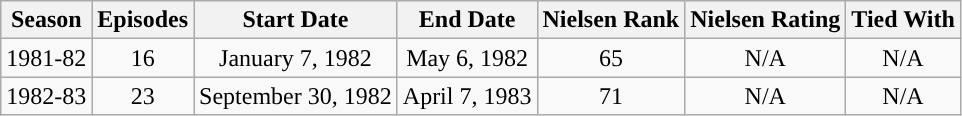<table class="wikitable" style="text-align: center">
<tr>
<th>Season</th>
<th>Episodes</th>
<th>Start Date</th>
<th>End Date</th>
<th>Nielsen Rank</th>
<th>Nielsen Rating</th>
<th>Tied With</th>
</tr>
<tr>
<td style="text-align:center">1981-82</td>
<td style="text-align:center">16</td>
<td style="text-align:center">January 7, 1982</td>
<td style="text-align:center">May 6, 1982</td>
<td style="text-align:center:">65</td>
<td style="text-align:center">N/A</td>
<td style="text-align:center">N/A</td>
</tr>
<tr>
<td style="text-align:center">1982-83</td>
<td style="text-align:center">23</td>
<td style="text-align:center">September 30, 1982</td>
<td style="text-align:center">April 7, 1983</td>
<td style="text-align:center:">71</td>
<td style="text-align:center">N/A</td>
<td style="text-align:center">N/A</td>
</tr>
</table>
